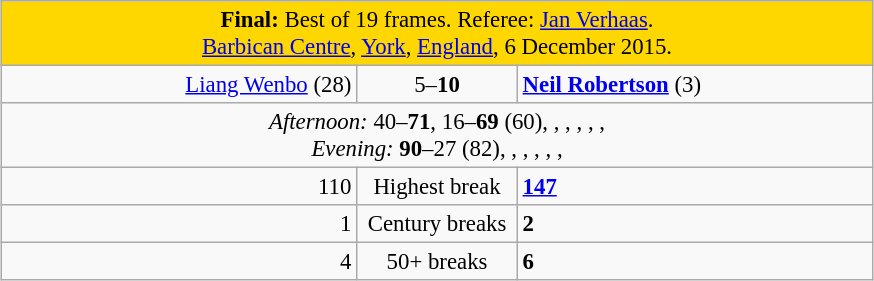<table class="wikitable" style="font-size: 95%; margin: 1em auto 1em auto;">
<tr>
<td colspan="3" align="center" bgcolor="#ffd700"><strong>Final:</strong> Best of 19 frames. Referee: <a href='#'>Jan Verhaas</a>.<br><a href='#'>Barbican Centre</a>, <a href='#'>York</a>, <a href='#'>England</a>, 6 December 2015.</td>
</tr>
<tr>
<td width="230" align="right"><a href='#'>Liang Wenbo</a> (28)<br></td>
<td width="100" align="center">5–<strong>10</strong></td>
<td width="230"><strong><a href='#'>Neil Robertson</a></strong> (3)<br></td>
</tr>
<tr>
<td colspan="3" align="center" style="font-size: 100%"><em>Afternoon:</em> 40–<strong>71</strong>, 16–<strong>69</strong> (60), , , , , , <br><em>Evening:</em> <strong>90</strong>–27 (82), , , , , , </td>
</tr>
<tr>
<td align="right">110</td>
<td align="center">Highest break</td>
<td><strong><a href='#'>147</a></strong></td>
</tr>
<tr>
<td align="right">1</td>
<td align="center">Century breaks</td>
<td><strong>2</strong></td>
</tr>
<tr>
<td align="right">4</td>
<td align="center">50+ breaks</td>
<td><strong>6</strong></td>
</tr>
</table>
